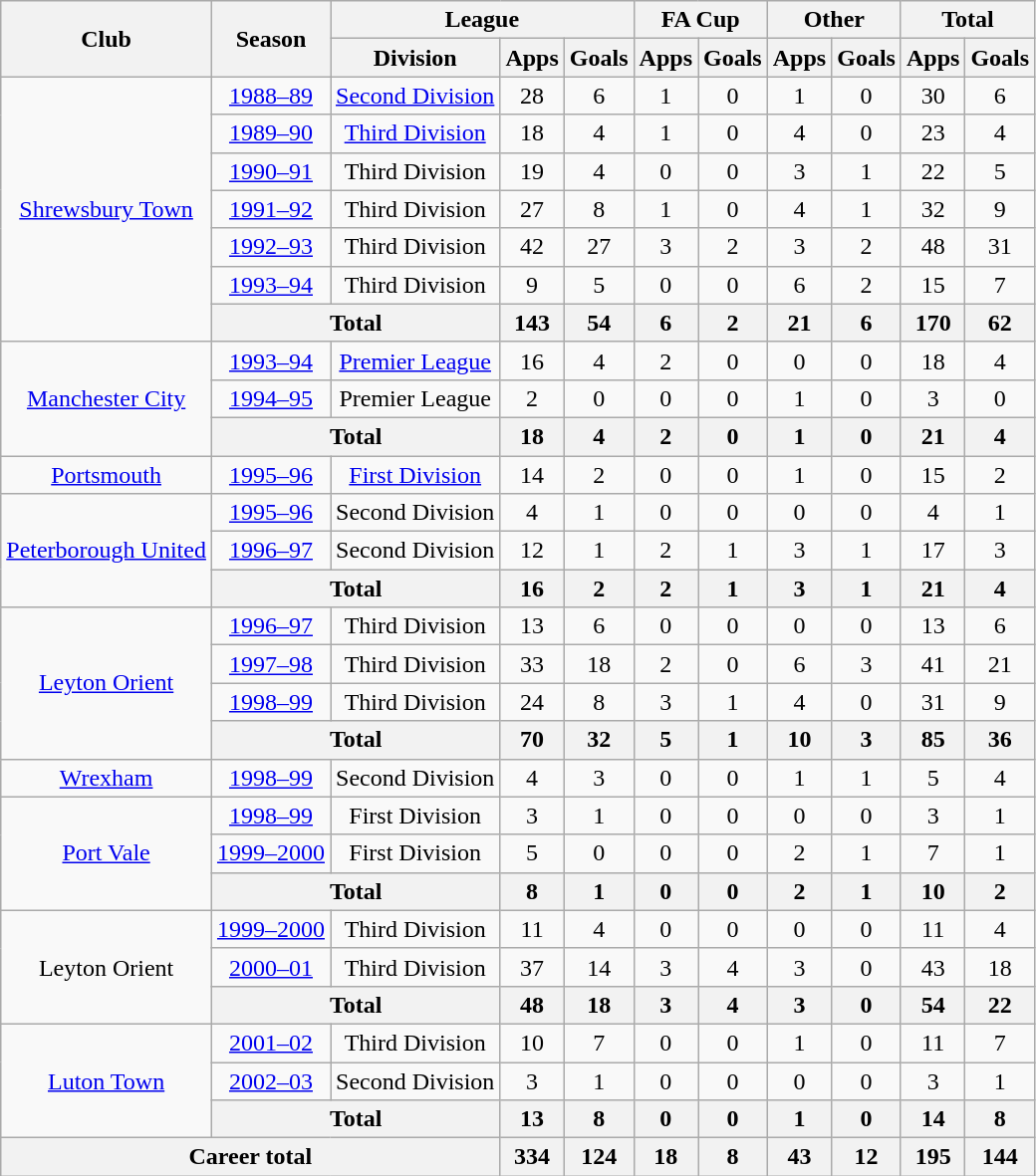<table class="wikitable" style="text-align: center;">
<tr>
<th rowspan="2">Club</th>
<th rowspan="2">Season</th>
<th colspan="3">League</th>
<th colspan="2">FA Cup</th>
<th colspan="2">Other</th>
<th colspan="2">Total</th>
</tr>
<tr>
<th>Division</th>
<th>Apps</th>
<th>Goals</th>
<th>Apps</th>
<th>Goals</th>
<th>Apps</th>
<th>Goals</th>
<th>Apps</th>
<th>Goals</th>
</tr>
<tr>
<td rowspan="7"><a href='#'>Shrewsbury Town</a></td>
<td><a href='#'>1988–89</a></td>
<td><a href='#'>Second Division</a></td>
<td>28</td>
<td>6</td>
<td>1</td>
<td>0</td>
<td>1</td>
<td>0</td>
<td>30</td>
<td>6</td>
</tr>
<tr>
<td><a href='#'>1989–90</a></td>
<td><a href='#'>Third Division</a></td>
<td>18</td>
<td>4</td>
<td>1</td>
<td>0</td>
<td>4</td>
<td>0</td>
<td>23</td>
<td>4</td>
</tr>
<tr>
<td><a href='#'>1990–91</a></td>
<td>Third Division</td>
<td>19</td>
<td>4</td>
<td>0</td>
<td>0</td>
<td>3</td>
<td>1</td>
<td>22</td>
<td>5</td>
</tr>
<tr>
<td><a href='#'>1991–92</a></td>
<td>Third Division</td>
<td>27</td>
<td>8</td>
<td>1</td>
<td>0</td>
<td>4</td>
<td>1</td>
<td>32</td>
<td>9</td>
</tr>
<tr>
<td><a href='#'>1992–93</a></td>
<td>Third Division</td>
<td>42</td>
<td>27</td>
<td>3</td>
<td>2</td>
<td>3</td>
<td>2</td>
<td>48</td>
<td>31</td>
</tr>
<tr>
<td><a href='#'>1993–94</a></td>
<td>Third Division</td>
<td>9</td>
<td>5</td>
<td>0</td>
<td>0</td>
<td>6</td>
<td>2</td>
<td>15</td>
<td>7</td>
</tr>
<tr>
<th colspan="2">Total</th>
<th>143</th>
<th>54</th>
<th>6</th>
<th>2</th>
<th>21</th>
<th>6</th>
<th>170</th>
<th>62</th>
</tr>
<tr>
<td rowspan="3"><a href='#'>Manchester City</a></td>
<td><a href='#'>1993–94</a></td>
<td><a href='#'>Premier League</a></td>
<td>16</td>
<td>4</td>
<td>2</td>
<td>0</td>
<td>0</td>
<td>0</td>
<td>18</td>
<td>4</td>
</tr>
<tr>
<td><a href='#'>1994–95</a></td>
<td>Premier League</td>
<td>2</td>
<td>0</td>
<td>0</td>
<td>0</td>
<td>1</td>
<td>0</td>
<td>3</td>
<td>0</td>
</tr>
<tr>
<th colspan="2">Total</th>
<th>18</th>
<th>4</th>
<th>2</th>
<th>0</th>
<th>1</th>
<th>0</th>
<th>21</th>
<th>4</th>
</tr>
<tr>
<td><a href='#'>Portsmouth</a></td>
<td><a href='#'>1995–96</a></td>
<td><a href='#'>First Division</a></td>
<td>14</td>
<td>2</td>
<td>0</td>
<td>0</td>
<td>1</td>
<td>0</td>
<td>15</td>
<td>2</td>
</tr>
<tr>
<td rowspan="3"><a href='#'>Peterborough United</a></td>
<td><a href='#'>1995–96</a></td>
<td>Second Division</td>
<td>4</td>
<td>1</td>
<td>0</td>
<td>0</td>
<td>0</td>
<td>0</td>
<td>4</td>
<td>1</td>
</tr>
<tr>
<td><a href='#'>1996–97</a></td>
<td>Second Division</td>
<td>12</td>
<td>1</td>
<td>2</td>
<td>1</td>
<td>3</td>
<td>1</td>
<td>17</td>
<td>3</td>
</tr>
<tr>
<th colspan="2">Total</th>
<th>16</th>
<th>2</th>
<th>2</th>
<th>1</th>
<th>3</th>
<th>1</th>
<th>21</th>
<th>4</th>
</tr>
<tr>
<td rowspan="4"><a href='#'>Leyton Orient</a></td>
<td><a href='#'>1996–97</a></td>
<td>Third Division</td>
<td>13</td>
<td>6</td>
<td>0</td>
<td>0</td>
<td>0</td>
<td>0</td>
<td>13</td>
<td>6</td>
</tr>
<tr>
<td><a href='#'>1997–98</a></td>
<td>Third Division</td>
<td>33</td>
<td>18</td>
<td>2</td>
<td>0</td>
<td>6</td>
<td>3</td>
<td>41</td>
<td>21</td>
</tr>
<tr>
<td><a href='#'>1998–99</a></td>
<td>Third Division</td>
<td>24</td>
<td>8</td>
<td>3</td>
<td>1</td>
<td>4</td>
<td>0</td>
<td>31</td>
<td>9</td>
</tr>
<tr>
<th colspan="2">Total</th>
<th>70</th>
<th>32</th>
<th>5</th>
<th>1</th>
<th>10</th>
<th>3</th>
<th>85</th>
<th>36</th>
</tr>
<tr>
<td><a href='#'>Wrexham</a></td>
<td><a href='#'>1998–99</a></td>
<td>Second Division</td>
<td>4</td>
<td>3</td>
<td>0</td>
<td>0</td>
<td>1</td>
<td>1</td>
<td>5</td>
<td>4</td>
</tr>
<tr>
<td rowspan="3"><a href='#'>Port Vale</a></td>
<td><a href='#'>1998–99</a></td>
<td>First Division</td>
<td>3</td>
<td>1</td>
<td>0</td>
<td>0</td>
<td>0</td>
<td>0</td>
<td>3</td>
<td>1</td>
</tr>
<tr>
<td><a href='#'>1999–2000</a></td>
<td>First Division</td>
<td>5</td>
<td>0</td>
<td>0</td>
<td>0</td>
<td>2</td>
<td>1</td>
<td>7</td>
<td>1</td>
</tr>
<tr>
<th colspan="2">Total</th>
<th>8</th>
<th>1</th>
<th>0</th>
<th>0</th>
<th>2</th>
<th>1</th>
<th>10</th>
<th>2</th>
</tr>
<tr>
<td rowspan="3">Leyton Orient</td>
<td><a href='#'>1999–2000</a></td>
<td>Third Division</td>
<td>11</td>
<td>4</td>
<td>0</td>
<td>0</td>
<td>0</td>
<td>0</td>
<td>11</td>
<td>4</td>
</tr>
<tr>
<td><a href='#'>2000–01</a></td>
<td>Third Division</td>
<td>37</td>
<td>14</td>
<td>3</td>
<td>4</td>
<td>3</td>
<td>0</td>
<td>43</td>
<td>18</td>
</tr>
<tr>
<th colspan="2">Total</th>
<th>48</th>
<th>18</th>
<th>3</th>
<th>4</th>
<th>3</th>
<th>0</th>
<th>54</th>
<th>22</th>
</tr>
<tr>
<td rowspan="3"><a href='#'>Luton Town</a></td>
<td><a href='#'>2001–02</a></td>
<td>Third Division</td>
<td>10</td>
<td>7</td>
<td>0</td>
<td>0</td>
<td>1</td>
<td>0</td>
<td>11</td>
<td>7</td>
</tr>
<tr>
<td><a href='#'>2002–03</a></td>
<td>Second Division</td>
<td>3</td>
<td>1</td>
<td>0</td>
<td>0</td>
<td>0</td>
<td>0</td>
<td>3</td>
<td>1</td>
</tr>
<tr>
<th colspan="2">Total</th>
<th>13</th>
<th>8</th>
<th>0</th>
<th>0</th>
<th>1</th>
<th>0</th>
<th>14</th>
<th>8</th>
</tr>
<tr>
<th colspan="3">Career total</th>
<th>334</th>
<th>124</th>
<th>18</th>
<th>8</th>
<th>43</th>
<th>12</th>
<th>195</th>
<th>144</th>
</tr>
</table>
